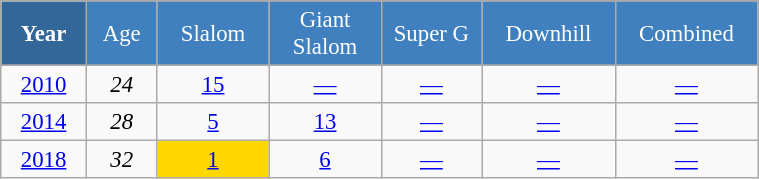<table class="wikitable" style="font-size:95%; text-align:center; border:grey solid 1px; border-collapse:collapse;" width="40%">
<tr style="background-color:#369; color:white;">
<td rowspan="2" colspan="1" width="4%"><strong>Year</strong></td>
</tr>
<tr style="background-color:#4180be; color:white;">
<td width="3%">Age</td>
<td width="5%">Slalom</td>
<td width="5%">Giant<br>Slalom</td>
<td width="5%">Super G</td>
<td width="5%">Downhill</td>
<td width="5%">Combined</td>
</tr>
<tr style="background-color:#8CB2D8; color:white;">
</tr>
<tr>
<td><a href='#'>2010</a></td>
<td><em>24</em></td>
<td><a href='#'>15</a></td>
<td><a href='#'>—</a></td>
<td><a href='#'>—</a></td>
<td><a href='#'>—</a></td>
<td><a href='#'>—</a></td>
</tr>
<tr>
<td><a href='#'>2014</a></td>
<td><em>28</em></td>
<td><a href='#'>5</a></td>
<td><a href='#'>13</a></td>
<td><a href='#'>—</a></td>
<td><a href='#'>—</a></td>
<td><a href='#'>—</a></td>
</tr>
<tr>
<td><a href='#'>2018</a></td>
<td><em>32</em></td>
<td style="background:gold;"><a href='#'>1</a></td>
<td><a href='#'>6</a></td>
<td><a href='#'>—</a></td>
<td><a href='#'>—</a></td>
<td><a href='#'>—</a></td>
</tr>
</table>
